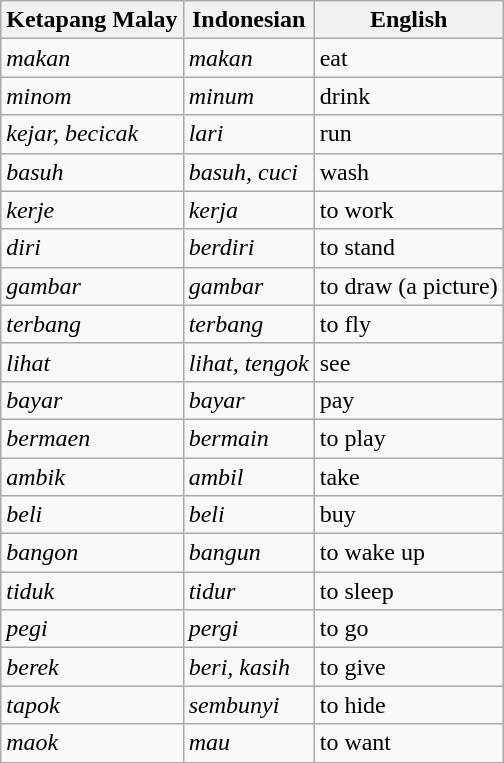<table class="wikitable">
<tr>
<th>Ketapang Malay</th>
<th>Indonesian</th>
<th>English</th>
</tr>
<tr>
<td><em>makan</em></td>
<td><em>makan</em></td>
<td>eat</td>
</tr>
<tr>
<td><em>minom</em></td>
<td><em>minum</em></td>
<td>drink</td>
</tr>
<tr>
<td><em>kejar, becicak</em></td>
<td><em>lari</em></td>
<td>run</td>
</tr>
<tr>
<td><em>basuh</em></td>
<td><em>basuh, cuci</em></td>
<td>wash</td>
</tr>
<tr>
<td><em>kerje</em></td>
<td><em>kerja</em></td>
<td>to work</td>
</tr>
<tr>
<td><em>diri</em></td>
<td><em>berdiri</em></td>
<td>to stand</td>
</tr>
<tr>
<td><em>gambar</em></td>
<td><em>gambar</em></td>
<td>to draw (a picture)</td>
</tr>
<tr>
<td><em>terbang</em></td>
<td><em>terbang</em></td>
<td>to fly</td>
</tr>
<tr>
<td><em>lihat</em></td>
<td><em>lihat, tengok</em></td>
<td>see</td>
</tr>
<tr>
<td><em>bayar</em></td>
<td><em>bayar</em></td>
<td>pay</td>
</tr>
<tr>
<td><em>bermaen</em></td>
<td><em>bermain</em></td>
<td>to play</td>
</tr>
<tr>
<td><em>ambik</em></td>
<td><em>ambil</em></td>
<td>take</td>
</tr>
<tr>
<td><em>beli</em></td>
<td><em>beli</em></td>
<td>buy</td>
</tr>
<tr>
<td><em>bangon</em></td>
<td><em>bangun</em></td>
<td>to wake up</td>
</tr>
<tr>
<td><em>tiduk</em></td>
<td><em>tidur</em></td>
<td>to sleep</td>
</tr>
<tr>
<td><em>pegi</em></td>
<td><em>pergi</em></td>
<td>to go</td>
</tr>
<tr>
<td><em>berek</em></td>
<td><em>beri, kasih</em></td>
<td>to give</td>
</tr>
<tr>
<td><em>tapok</em></td>
<td><em>sembunyi</em></td>
<td>to hide</td>
</tr>
<tr>
<td><em>maok</em></td>
<td><em>mau</em></td>
<td>to want</td>
</tr>
</table>
